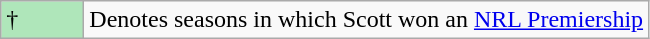<table class="wikitable">
<tr>
<td style="background:#afe6ba; width:3em;">†</td>
<td>Denotes seasons in which Scott won an <a href='#'>NRL Premiership</a></td>
</tr>
</table>
